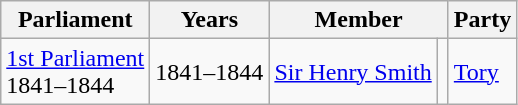<table class="wikitable">
<tr>
<th>Parliament</th>
<th>Years</th>
<th colspan="2">Member</th>
<th>Party</th>
</tr>
<tr>
<td><a href='#'>1st Parliament</a><br>1841–1844</td>
<td>1841–1844</td>
<td><a href='#'>Sir Henry Smith</a></td>
<td></td>
<td><a href='#'>Tory</a></td>
</tr>
</table>
